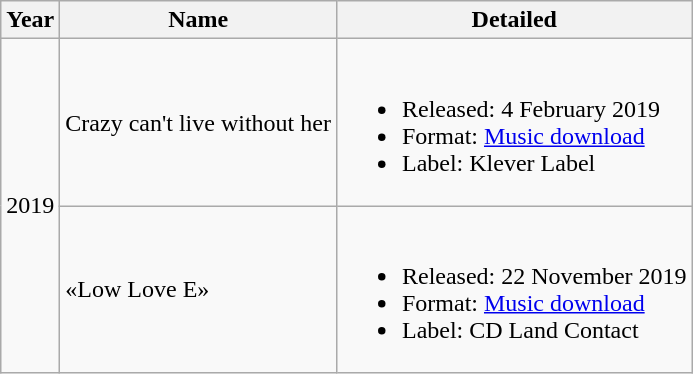<table class="wikitable">
<tr>
<th>Year</th>
<th>Name</th>
<th>Detailed</th>
</tr>
<tr>
<td rowspan="2" align="center">2019</td>
<td>Crazy can't live without her</td>
<td><br><ul><li>Released: 4 February 2019</li><li>Format: <a href='#'>Music download</a></li><li>Label: Klever Label</li></ul></td>
</tr>
<tr>
<td>«Low Love E»</td>
<td><br><ul><li>Released: 22 November 2019</li><li>Format: <a href='#'>Music download</a></li><li>Label:  CD Land Contact</li></ul></td>
</tr>
</table>
